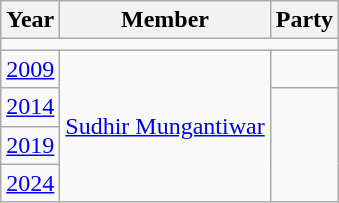<table class=wikitable>
<tr>
<th>Year</th>
<th>Member</th>
<th colspan=2>Party</th>
</tr>
<tr>
<td colspan="4"></td>
</tr>
<tr>
<td><a href='#'>2009</a></td>
<td rowspan="4"><a href='#'>Sudhir Mungantiwar</a></td>
<td></td>
</tr>
<tr>
<td><a href='#'>2014</a></td>
</tr>
<tr>
<td><a href='#'>2019</a></td>
</tr>
<tr>
<td><a href='#'>2024</a></td>
</tr>
</table>
